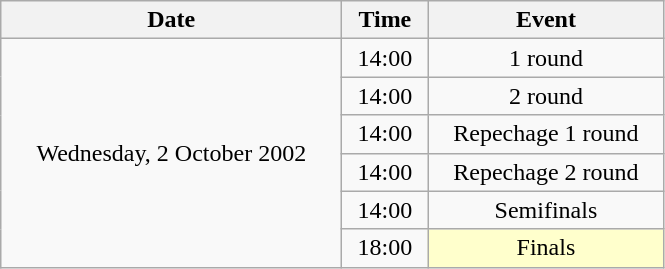<table class = "wikitable" style="text-align:center;">
<tr>
<th width=220>Date</th>
<th width=50>Time</th>
<th width=150>Event</th>
</tr>
<tr>
<td rowspan=6>Wednesday, 2 October 2002</td>
<td>14:00</td>
<td>1 round</td>
</tr>
<tr>
<td>14:00</td>
<td>2 round</td>
</tr>
<tr>
<td>14:00</td>
<td>Repechage 1 round</td>
</tr>
<tr>
<td>14:00</td>
<td>Repechage 2 round</td>
</tr>
<tr>
<td>14:00</td>
<td>Semifinals</td>
</tr>
<tr>
<td>18:00</td>
<td bgcolor=ffffcc>Finals</td>
</tr>
</table>
